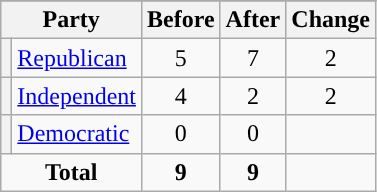<table class="wikitable" style="text-align:center;">
<tr>
</tr>
<tr>
<th colspan=2>Party</th>
<th>Before</th>
<th>After</th>
<th>Change</th>
</tr>
<tr>
<th style="background-color:"></th>
<td style="text-align:left;"><a href='#'>Republican</a></td>
<td>5</td>
<td>7</td>
<td> 2</td>
</tr>
<tr>
<th style="background-color:"></th>
<td style="text-align:left;"><a href='#'>Independent</a></td>
<td>4</td>
<td>2</td>
<td> 2</td>
</tr>
<tr>
<th style="background-color:"></th>
<td style="text-align:left;"><a href='#'>Democratic</a></td>
<td>0</td>
<td>0</td>
<td></td>
</tr>
<tr>
<td colspan=2><strong>Total</strong></td>
<td><strong>9</strong></td>
<td><strong>9</strong></td>
<td></td>
</tr>
</table>
